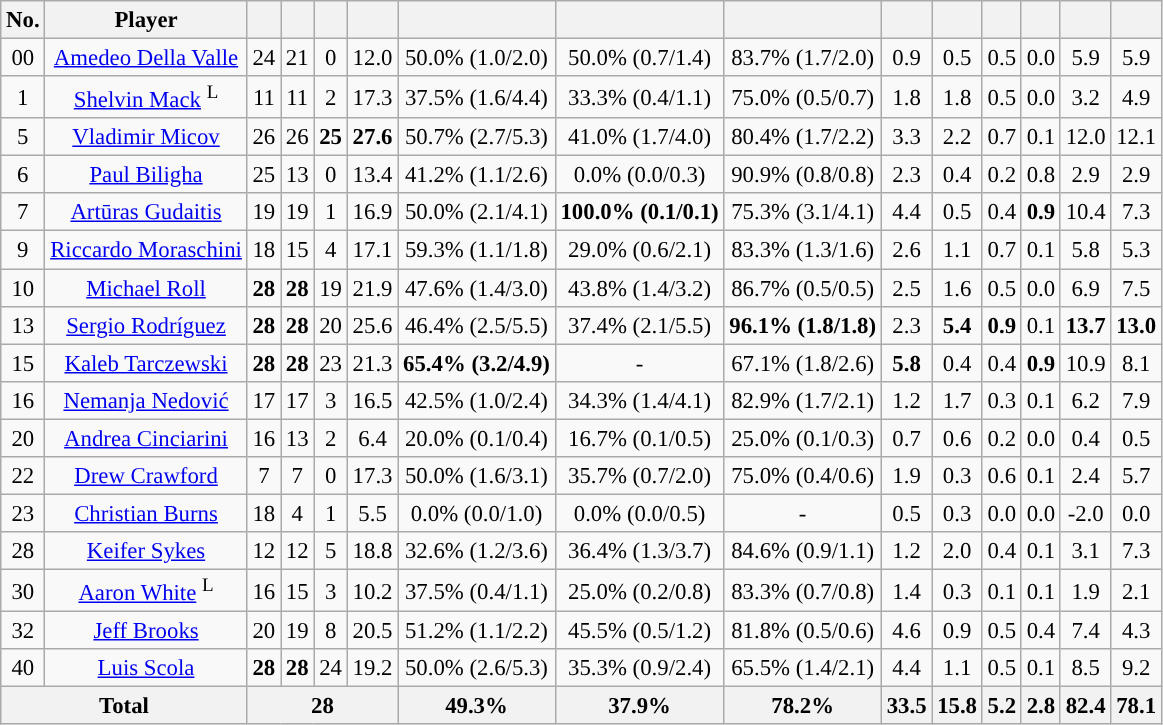<table class="wikitable sortable" style="text-align:center; font-size:95%">
<tr>
<th>No.</th>
<th>Player</th>
<th></th>
<th></th>
<th></th>
<th></th>
<th></th>
<th></th>
<th></th>
<th></th>
<th></th>
<th></th>
<th></th>
<th></th>
<th></th>
</tr>
<tr>
<td>00</td>
<td><a href='#'>Amedeo Della Valle</a></td>
<td>24</td>
<td>21</td>
<td>0</td>
<td>12.0</td>
<td>50.0% (1.0/2.0)</td>
<td>50.0% (0.7/1.4)</td>
<td>83.7% (1.7/2.0)</td>
<td>0.9</td>
<td>0.5</td>
<td>0.5</td>
<td>0.0</td>
<td>5.9</td>
<td>5.9</td>
</tr>
<tr>
<td>1</td>
<td><a href='#'>Shelvin Mack</a> <sup>L</sup></td>
<td>11</td>
<td>11</td>
<td>2</td>
<td>17.3</td>
<td>37.5% (1.6/4.4)</td>
<td>33.3% (0.4/1.1)</td>
<td>75.0% (0.5/0.7)</td>
<td>1.8</td>
<td>1.8</td>
<td>0.5</td>
<td>0.0</td>
<td>3.2</td>
<td>4.9</td>
</tr>
<tr>
<td>5</td>
<td><a href='#'>Vladimir Micov</a></td>
<td>26</td>
<td>26</td>
<td><strong>25</strong></td>
<td><strong>27.6</strong></td>
<td>50.7% (2.7/5.3)</td>
<td>41.0% (1.7/4.0)</td>
<td>80.4% (1.7/2.2)</td>
<td>3.3</td>
<td>2.2</td>
<td>0.7</td>
<td>0.1</td>
<td>12.0</td>
<td>12.1</td>
</tr>
<tr>
<td>6</td>
<td><a href='#'>Paul Biligha</a></td>
<td>25</td>
<td>13</td>
<td>0</td>
<td>13.4</td>
<td>41.2% (1.1/2.6)</td>
<td>0.0% (0.0/0.3)</td>
<td>90.9% (0.8/0.8)</td>
<td>2.3</td>
<td>0.4</td>
<td>0.2</td>
<td>0.8</td>
<td>2.9</td>
<td>2.9</td>
</tr>
<tr>
<td>7</td>
<td><a href='#'>Artūras Gudaitis</a></td>
<td>19</td>
<td>19</td>
<td>1</td>
<td>16.9</td>
<td>50.0% (2.1/4.1)</td>
<td><strong>100.0% (0.1/0.1)</strong></td>
<td>75.3% (3.1/4.1)</td>
<td>4.4</td>
<td>0.5</td>
<td>0.4</td>
<td><strong>0.9</strong></td>
<td>10.4</td>
<td>7.3</td>
</tr>
<tr>
<td>9</td>
<td><a href='#'>Riccardo Moraschini</a></td>
<td>18</td>
<td>15</td>
<td>4</td>
<td>17.1</td>
<td>59.3% (1.1/1.8)</td>
<td>29.0% (0.6/2.1)</td>
<td>83.3% (1.3/1.6)</td>
<td>2.6</td>
<td>1.1</td>
<td>0.7</td>
<td>0.1</td>
<td>5.8</td>
<td>5.3</td>
</tr>
<tr>
<td>10</td>
<td><a href='#'>Michael Roll</a></td>
<td><strong>28</strong></td>
<td><strong>28</strong></td>
<td>19</td>
<td>21.9</td>
<td>47.6% (1.4/3.0)</td>
<td>43.8% (1.4/3.2)</td>
<td>86.7% (0.5/0.5)</td>
<td>2.5</td>
<td>1.6</td>
<td>0.5</td>
<td>0.0</td>
<td>6.9</td>
<td>7.5</td>
</tr>
<tr>
<td>13</td>
<td><a href='#'>Sergio Rodríguez</a></td>
<td><strong>28</strong></td>
<td><strong>28</strong></td>
<td>20</td>
<td>25.6</td>
<td>46.4% (2.5/5.5)</td>
<td>37.4% (2.1/5.5)</td>
<td><strong>96.1% (1.8/1.8)</strong></td>
<td>2.3</td>
<td><strong>5.4</strong></td>
<td><strong>0.9</strong></td>
<td>0.1</td>
<td><strong>13.7</strong></td>
<td><strong>13.0</strong></td>
</tr>
<tr>
<td>15</td>
<td><a href='#'>Kaleb Tarczewski</a></td>
<td><strong>28</strong></td>
<td><strong>28</strong></td>
<td>23</td>
<td>21.3</td>
<td><strong>65.4% (3.2/4.9)</strong></td>
<td>-</td>
<td>67.1% (1.8/2.6)</td>
<td><strong>5.8</strong></td>
<td>0.4</td>
<td>0.4</td>
<td><strong>0.9</strong></td>
<td>10.9</td>
<td>8.1</td>
</tr>
<tr>
<td>16</td>
<td><a href='#'>Nemanja Nedović</a></td>
<td>17</td>
<td>17</td>
<td>3</td>
<td>16.5</td>
<td>42.5% (1.0/2.4)</td>
<td>34.3% (1.4/4.1)</td>
<td>82.9% (1.7/2.1)</td>
<td>1.2</td>
<td>1.7</td>
<td>0.3</td>
<td>0.1</td>
<td>6.2</td>
<td>7.9</td>
</tr>
<tr>
<td>20</td>
<td><a href='#'>Andrea Cinciarini</a></td>
<td>16</td>
<td>13</td>
<td>2</td>
<td>6.4</td>
<td>20.0% (0.1/0.4)</td>
<td>16.7% (0.1/0.5)</td>
<td>25.0% (0.1/0.3)</td>
<td>0.7</td>
<td>0.6</td>
<td>0.2</td>
<td>0.0</td>
<td>0.4</td>
<td>0.5</td>
</tr>
<tr>
<td>22</td>
<td><a href='#'>Drew Crawford</a></td>
<td>7</td>
<td>7</td>
<td>0</td>
<td>17.3</td>
<td>50.0% (1.6/3.1)</td>
<td>35.7% (0.7/2.0)</td>
<td>75.0% (0.4/0.6)</td>
<td>1.9</td>
<td>0.3</td>
<td>0.6</td>
<td>0.1</td>
<td>2.4</td>
<td>5.7</td>
</tr>
<tr>
<td>23</td>
<td><a href='#'>Christian Burns</a></td>
<td>18</td>
<td>4</td>
<td>1</td>
<td>5.5</td>
<td>0.0% (0.0/1.0)</td>
<td>0.0% (0.0/0.5)</td>
<td>-</td>
<td>0.5</td>
<td>0.3</td>
<td>0.0</td>
<td>0.0</td>
<td>-2.0</td>
<td>0.0</td>
</tr>
<tr>
<td>28</td>
<td><a href='#'>Keifer Sykes</a></td>
<td>12</td>
<td>12</td>
<td>5</td>
<td>18.8</td>
<td>32.6% (1.2/3.6)</td>
<td>36.4% (1.3/3.7)</td>
<td>84.6% (0.9/1.1)</td>
<td>1.2</td>
<td>2.0</td>
<td>0.4</td>
<td>0.1</td>
<td>3.1</td>
<td>7.3</td>
</tr>
<tr>
<td>30</td>
<td><a href='#'>Aaron White</a> <sup>L</sup></td>
<td>16</td>
<td>15</td>
<td>3</td>
<td>10.2</td>
<td>37.5% (0.4/1.1)</td>
<td>25.0% (0.2/0.8)</td>
<td>83.3% (0.7/0.8)</td>
<td>1.4</td>
<td>0.3</td>
<td>0.1</td>
<td>0.1</td>
<td>1.9</td>
<td>2.1</td>
</tr>
<tr>
<td>32</td>
<td><a href='#'>Jeff Brooks</a></td>
<td>20</td>
<td>19</td>
<td>8</td>
<td>20.5</td>
<td>51.2% (1.1/2.2)</td>
<td>45.5% (0.5/1.2)</td>
<td>81.8% (0.5/0.6)</td>
<td>4.6</td>
<td>0.9</td>
<td>0.5</td>
<td>0.4</td>
<td>7.4</td>
<td>4.3</td>
</tr>
<tr>
<td>40</td>
<td><a href='#'>Luis Scola</a></td>
<td><strong>28</strong></td>
<td><strong>28</strong></td>
<td>24</td>
<td>19.2</td>
<td>50.0% (2.6/5.3)</td>
<td>35.3% (0.9/2.4)</td>
<td>65.5% (1.4/2.1)</td>
<td>4.4</td>
<td>1.1</td>
<td>0.5</td>
<td>0.1</td>
<td>8.5</td>
<td>9.2</td>
</tr>
<tr class="sortbottom">
<th colspan=2>Total</th>
<th colspan=4>28</th>
<th>49.3%</th>
<th>37.9%</th>
<th>78.2%</th>
<th>33.5</th>
<th>15.8</th>
<th>5.2</th>
<th>2.8</th>
<th>82.4</th>
<th>78.1</th>
</tr>
</table>
